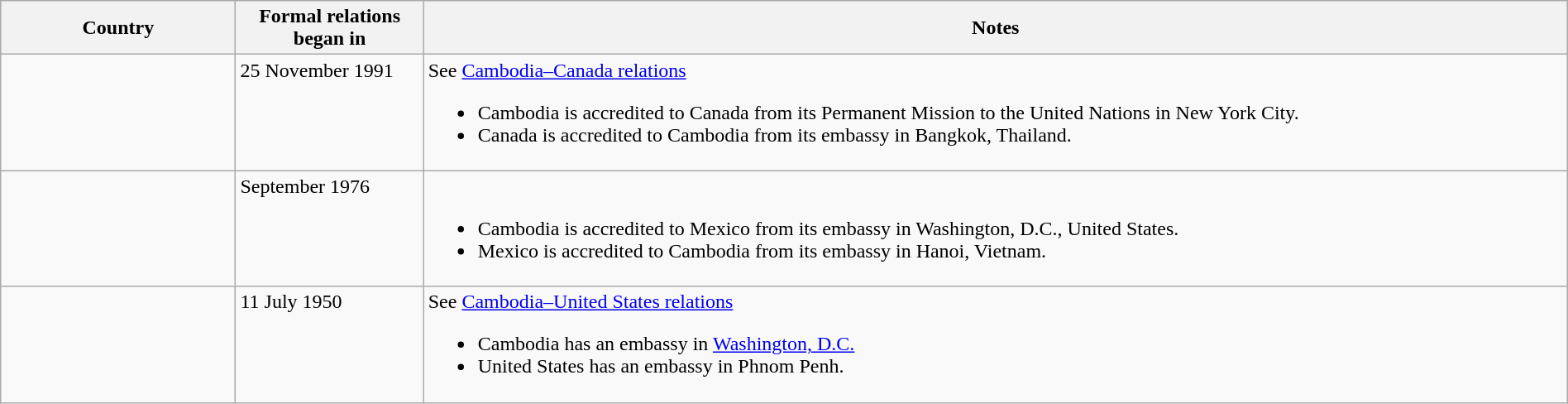<table class="wikitable sortable" border="1" style="width:100%; margin:auto;">
<tr>
<th width="15%">Country</th>
<th width="12%">Formal relations began in</th>
<th>Notes</th>
</tr>
<tr valign="top">
<td></td>
<td>25 November 1991</td>
<td>See <a href='#'>Cambodia–Canada relations</a><br><ul><li>Cambodia is accredited to Canada from its Permanent Mission to the United Nations in New York City.</li><li>Canada is accredited to Cambodia from its embassy in Bangkok, Thailand.</li></ul></td>
</tr>
<tr valign="top">
<td></td>
<td>September 1976</td>
<td><br><ul><li>Cambodia is accredited to Mexico from its embassy in Washington, D.C., United States.</li><li>Mexico is accredited to Cambodia from its embassy in Hanoi, Vietnam.</li></ul></td>
</tr>
<tr valign="top">
<td></td>
<td>11 July 1950</td>
<td>See <a href='#'>Cambodia–United States relations</a><br><ul><li>Cambodia has an embassy in <a href='#'>Washington, D.C.</a></li><li>United States has an embassy in Phnom Penh.</li></ul></td>
</tr>
</table>
